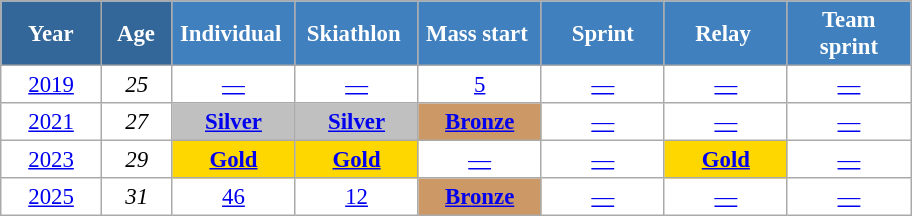<table class="wikitable" style="font-size:95%; text-align:center; border:grey solid 1px; border-collapse:collapse; background:#ffffff;">
<tr>
<th style="background-color:#369; color:white; width:60px;"> Year </th>
<th style="background-color:#369; color:white; width:40px;"> Age </th>
<th style="background-color:#4180be; color:white; width:75px;">Individual </th>
<th style="background-color:#4180be; color:white; width:75px;">Skiathlon </th>
<th style="background-color:#4180be; color:white; width:75px;">Mass start </th>
<th style="background-color:#4180be; color:white; width:75px;"> Sprint </th>
<th style="background-color:#4180be; color:white; width:75px;">Relay </th>
<th style="background-color:#4180be; color:white; width:75px;"> Team <br> sprint </th>
</tr>
<tr>
<td><a href='#'>2019</a></td>
<td><em>25</em></td>
<td><a href='#'>—</a></td>
<td><a href='#'>—</a></td>
<td><a href='#'>5</a></td>
<td><a href='#'>—</a></td>
<td><a href='#'>—</a></td>
<td><a href='#'>—</a></td>
</tr>
<tr>
<td><a href='#'>2021</a></td>
<td><em>27</em></td>
<td bgcolor=silver><a href='#'><strong>Silver</strong></a></td>
<td bgcolor=silver><a href='#'><strong>Silver</strong></a></td>
<td bgcolor=#cc9966><a href='#'><strong>Bronze</strong></a></td>
<td><a href='#'>—</a></td>
<td><a href='#'>—</a></td>
<td><a href='#'>—</a></td>
</tr>
<tr>
<td><a href='#'>2023</a></td>
<td><em>29</em></td>
<td bgcolor=gold><a href='#'><strong>Gold</strong></a></td>
<td bgcolor=gold><a href='#'><strong>Gold</strong></a></td>
<td><a href='#'>—</a></td>
<td><a href='#'>—</a></td>
<td style="background:gold;"><a href='#'><strong>Gold</strong></a></td>
<td><a href='#'>—</a></td>
</tr>
<tr>
<td><a href='#'>2025</a></td>
<td><em>31</em></td>
<td><a href='#'>46</a></td>
<td><a href='#'>12</a></td>
<td bgcolor=#cc9966><a href='#'><strong>Bronze</strong></a></td>
<td><a href='#'>—</a></td>
<td><a href='#'>—</a></td>
<td><a href='#'>—</a></td>
</tr>
</table>
